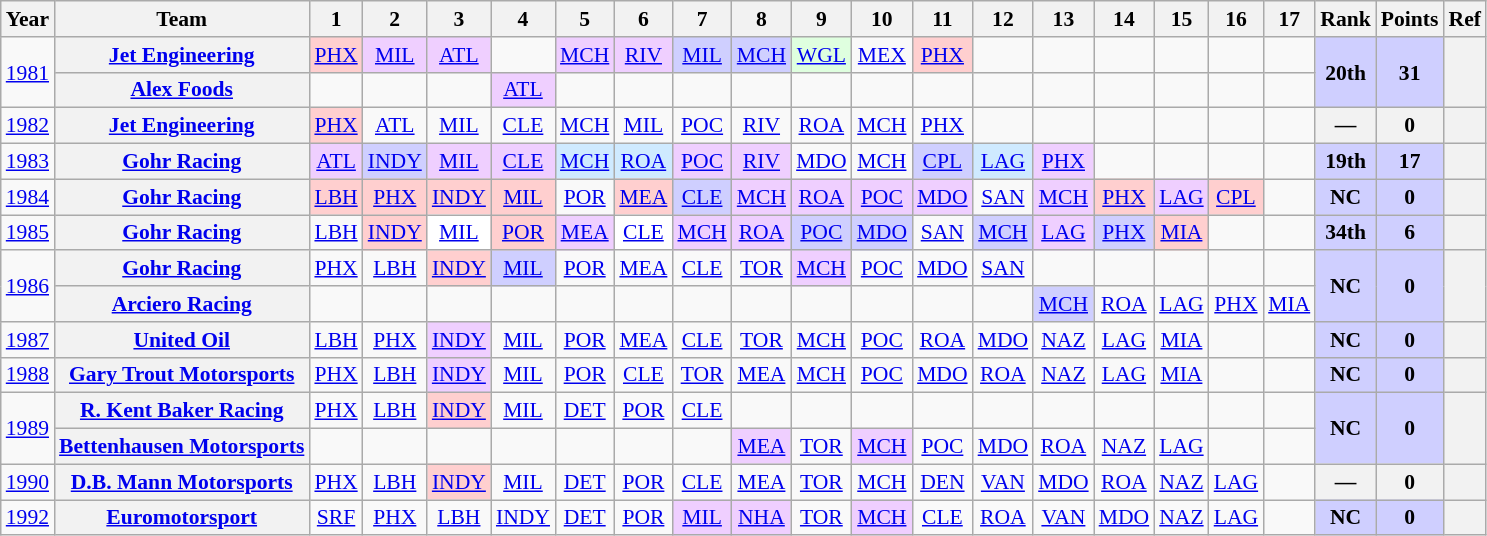<table class="wikitable" style="text-align:center; font-size:90%">
<tr>
<th>Year</th>
<th>Team</th>
<th>1</th>
<th>2</th>
<th>3</th>
<th>4</th>
<th>5</th>
<th>6</th>
<th>7</th>
<th>8</th>
<th>9</th>
<th>10</th>
<th>11</th>
<th>12</th>
<th>13</th>
<th>14</th>
<th>15</th>
<th>16</th>
<th>17</th>
<th>Rank</th>
<th>Points</th>
<th>Ref</th>
</tr>
<tr>
<td rowspan=2><a href='#'>1981</a></td>
<th><a href='#'>Jet Engineering</a></th>
<td style="background:#FFCFCF;"><a href='#'>PHX</a><br></td>
<td style="background:#EFCFFF;"><a href='#'>MIL</a><br></td>
<td style="background:#EFCFFF;"><a href='#'>ATL</a><br></td>
<td></td>
<td style="background:#EFCFFF;"><a href='#'>MCH</a><br></td>
<td style="background:#EFCFFF;"><a href='#'>RIV</a><br></td>
<td style="background:#CFCFFF;"><a href='#'>MIL</a><br></td>
<td style="background:#CFCFFF;"><a href='#'>MCH</a><br></td>
<td style="background:#DFFFDF;"><a href='#'>WGL</a><br></td>
<td><a href='#'>MEX</a></td>
<td style="background:#FFCFCF;"><a href='#'>PHX</a><br></td>
<td></td>
<td></td>
<td></td>
<td></td>
<td></td>
<td></td>
<td style="background:#CFCFFF;" rowspan=2><strong>20th</strong></td>
<td style="background:#CFCFFF;" rowspan=2><strong>31</strong></td>
<th rowspan=2></th>
</tr>
<tr>
<th><a href='#'>Alex Foods</a></th>
<td></td>
<td></td>
<td></td>
<td style="background:#EFCFFF;"><a href='#'>ATL</a><br></td>
<td></td>
<td></td>
<td></td>
<td></td>
<td></td>
<td></td>
<td></td>
<td></td>
<td></td>
<td></td>
<td></td>
<td></td>
<td></td>
</tr>
<tr>
<td><a href='#'>1982</a></td>
<th><a href='#'>Jet Engineering</a></th>
<td style="background:#FFCFCF;"><a href='#'>PHX</a><br></td>
<td><a href='#'>ATL</a></td>
<td><a href='#'>MIL</a></td>
<td><a href='#'>CLE</a></td>
<td><a href='#'>MCH</a></td>
<td><a href='#'>MIL</a></td>
<td><a href='#'>POC</a></td>
<td><a href='#'>RIV</a></td>
<td><a href='#'>ROA</a></td>
<td><a href='#'>MCH</a></td>
<td><a href='#'>PHX</a></td>
<td></td>
<td></td>
<td></td>
<td></td>
<td></td>
<td></td>
<th>—</th>
<th>0</th>
<th></th>
</tr>
<tr>
<td><a href='#'>1983</a></td>
<th><a href='#'>Gohr Racing</a></th>
<td style="background:#EFCFFF;"><a href='#'>ATL</a><br></td>
<td style="background:#CFCFFF;"><a href='#'>INDY</a><br></td>
<td style="background:#EFCFFF;"><a href='#'>MIL</a><br></td>
<td style="background:#EFCFFF;"><a href='#'>CLE</a><br></td>
<td style="background:#CFEAFF;"><a href='#'>MCH</a><br></td>
<td style="background:#CFEAFF;"><a href='#'>ROA</a><br></td>
<td style="background:#EFCFFF;"><a href='#'>POC</a><br></td>
<td style="background:#EFCFFF;"><a href='#'>RIV</a><br></td>
<td><a href='#'>MDO</a></td>
<td><a href='#'>MCH</a></td>
<td style="background:#CFCFFF;"><a href='#'>CPL</a><br></td>
<td style="background:#CFEAFF;"><a href='#'>LAG</a><br></td>
<td style="background:#EFCFFF;"><a href='#'>PHX</a><br></td>
<td></td>
<td></td>
<td></td>
<td></td>
<td style="background:#CFCFFF;"><strong>19th</strong></td>
<td style="background:#CFCFFF;"><strong>17</strong></td>
<th></th>
</tr>
<tr>
<td><a href='#'>1984</a></td>
<th><a href='#'>Gohr Racing</a></th>
<td style="background:#FFCFCF;"><a href='#'>LBH</a><br></td>
<td style="background:#FFCFCF;"><a href='#'>PHX</a><br></td>
<td style="background:#FFCFCF;"><a href='#'>INDY</a><br></td>
<td style="background:#FFCFCF;"><a href='#'>MIL</a><br></td>
<td><a href='#'>POR</a></td>
<td style="background:#FFCFCF;"><a href='#'>MEA</a><br></td>
<td style="background:#CFCFFF;"><a href='#'>CLE</a><br></td>
<td style="background:#EFCFFF;"><a href='#'>MCH</a><br></td>
<td style="background:#EFCFFF;"><a href='#'>ROA</a><br></td>
<td style="background:#EFCFFF;"><a href='#'>POC</a><br></td>
<td style="background:#EFCFFF;"><a href='#'>MDO</a><br></td>
<td><a href='#'>SAN</a></td>
<td style="background:#EFCFFF;"><a href='#'>MCH</a><br></td>
<td style="background:#FFCFCF;"><a href='#'>PHX</a><br></td>
<td style="background:#EFCFFF;"><a href='#'>LAG</a><br></td>
<td style="background:#FFCFCF;"><a href='#'>CPL</a><br></td>
<td></td>
<td style="background:#CFCFFF;"><strong>NC</strong></td>
<td style="background:#CFCFFF;"><strong>0</strong></td>
<th></th>
</tr>
<tr>
<td><a href='#'>1985</a></td>
<th><a href='#'>Gohr Racing</a></th>
<td><a href='#'>LBH</a></td>
<td style="background:#FFCFCF;"><a href='#'>INDY</a><br></td>
<td style="background:#FFFFFF;"><a href='#'>MIL</a><br></td>
<td style="background:#FFCFCF;"><a href='#'>POR</a><br></td>
<td style="background:#EFCFFF;"><a href='#'>MEA</a><br></td>
<td style="background:#FFFFFF;"><a href='#'>CLE</a><br></td>
<td style="background:#EFCFFF;"><a href='#'>MCH</a><br></td>
<td style="background:#EFCFFF;"><a href='#'>ROA</a><br></td>
<td style="background:#CFCFFF;"><a href='#'>POC</a><br></td>
<td style="background:#CFCFFF;"><a href='#'>MDO</a><br></td>
<td><a href='#'>SAN</a></td>
<td style="background:#CFCFFF;"><a href='#'>MCH</a><br></td>
<td style="background:#EFCFFF;"><a href='#'>LAG</a><br></td>
<td style="background:#CFCFFF;"><a href='#'>PHX</a><br></td>
<td style="background:#FFCFCF;"><a href='#'>MIA</a><br></td>
<td></td>
<td></td>
<td style="background:#CFCFFF;"><strong>34th</strong></td>
<td style="background:#CFCFFF;"><strong>6</strong></td>
<th></th>
</tr>
<tr>
<td rowspan=2><a href='#'>1986</a></td>
<th><a href='#'>Gohr Racing</a></th>
<td><a href='#'>PHX</a></td>
<td><a href='#'>LBH</a></td>
<td style="background:#FFCFCF;"><a href='#'>INDY</a><br></td>
<td style="background:#CFCFFF;"><a href='#'>MIL</a><br></td>
<td><a href='#'>POR</a></td>
<td><a href='#'>MEA</a></td>
<td><a href='#'>CLE</a></td>
<td><a href='#'>TOR</a></td>
<td style="background:#EFCFFF;"><a href='#'>MCH</a><br></td>
<td><a href='#'>POC</a></td>
<td><a href='#'>MDO</a></td>
<td><a href='#'>SAN</a></td>
<td></td>
<td></td>
<td></td>
<td></td>
<td></td>
<td style="background:#CFCFFF;" rowspan=2><strong>NC</strong></td>
<td style="background:#CFCFFF;" rowspan=2><strong>0</strong></td>
<th rowspan=2></th>
</tr>
<tr>
<th><a href='#'>Arciero Racing</a></th>
<td></td>
<td></td>
<td></td>
<td></td>
<td></td>
<td></td>
<td></td>
<td></td>
<td></td>
<td></td>
<td></td>
<td></td>
<td style="background:#CFCFFF;"><a href='#'>MCH</a><br></td>
<td><a href='#'>ROA</a></td>
<td><a href='#'>LAG</a></td>
<td><a href='#'>PHX</a></td>
<td><a href='#'>MIA</a></td>
</tr>
<tr>
<td><a href='#'>1987</a></td>
<th><a href='#'>United Oil</a></th>
<td><a href='#'>LBH</a></td>
<td><a href='#'>PHX</a></td>
<td style="background:#EFCFFF;"><a href='#'>INDY</a><br></td>
<td><a href='#'>MIL</a></td>
<td><a href='#'>POR</a></td>
<td><a href='#'>MEA</a></td>
<td><a href='#'>CLE</a></td>
<td><a href='#'>TOR</a></td>
<td><a href='#'>MCH</a></td>
<td><a href='#'>POC</a></td>
<td><a href='#'>ROA</a></td>
<td><a href='#'>MDO</a></td>
<td><a href='#'>NAZ</a></td>
<td><a href='#'>LAG</a></td>
<td><a href='#'>MIA</a></td>
<td></td>
<td></td>
<td style="background:#CFCFFF;"><strong>NC</strong></td>
<td style="background:#CFCFFF;"><strong>0</strong></td>
<th></th>
</tr>
<tr>
<td><a href='#'>1988</a></td>
<th><a href='#'>Gary Trout Motorsports</a></th>
<td><a href='#'>PHX</a></td>
<td><a href='#'>LBH</a></td>
<td style="background:#EFCFFF;"><a href='#'>INDY</a><br></td>
<td><a href='#'>MIL</a></td>
<td><a href='#'>POR</a></td>
<td><a href='#'>CLE</a></td>
<td><a href='#'>TOR</a></td>
<td><a href='#'>MEA</a></td>
<td><a href='#'>MCH</a></td>
<td><a href='#'>POC</a></td>
<td><a href='#'>MDO</a></td>
<td><a href='#'>ROA</a></td>
<td><a href='#'>NAZ</a></td>
<td><a href='#'>LAG</a></td>
<td><a href='#'>MIA</a></td>
<td></td>
<td></td>
<td style="background:#CFCFFF;"><strong>NC</strong></td>
<td style="background:#CFCFFF;"><strong>0</strong></td>
<th></th>
</tr>
<tr>
<td rowspan=2><a href='#'>1989</a></td>
<th><a href='#'>R. Kent Baker Racing</a></th>
<td><a href='#'>PHX</a></td>
<td><a href='#'>LBH</a></td>
<td style="background:#FFCFCF;"><a href='#'>INDY</a><br></td>
<td><a href='#'>MIL</a></td>
<td><a href='#'>DET</a></td>
<td><a href='#'>POR</a></td>
<td><a href='#'>CLE</a></td>
<td></td>
<td></td>
<td></td>
<td></td>
<td></td>
<td></td>
<td></td>
<td></td>
<td></td>
<td></td>
<td style="background:#CFCFFF;" rowspan=2><strong>NC</strong></td>
<td style="background:#CFCFFF;" rowspan=2><strong>0</strong></td>
<th rowspan=2></th>
</tr>
<tr>
<th><a href='#'>Bettenhausen Motorsports</a></th>
<td></td>
<td></td>
<td></td>
<td></td>
<td></td>
<td></td>
<td></td>
<td style="background:#EFCFFF;"><a href='#'>MEA</a><br></td>
<td><a href='#'>TOR</a></td>
<td style="background:#EFCFFF;"><a href='#'>MCH</a><br></td>
<td><a href='#'>POC</a></td>
<td><a href='#'>MDO</a></td>
<td><a href='#'>ROA</a></td>
<td><a href='#'>NAZ</a></td>
<td><a href='#'>LAG</a></td>
<td></td>
<td></td>
</tr>
<tr>
<td><a href='#'>1990</a></td>
<th><a href='#'>D.B. Mann Motorsports</a></th>
<td><a href='#'>PHX</a></td>
<td><a href='#'>LBH</a></td>
<td style="background:#FFCFCF;"><a href='#'>INDY</a><br></td>
<td><a href='#'>MIL</a></td>
<td><a href='#'>DET</a></td>
<td><a href='#'>POR</a></td>
<td><a href='#'>CLE</a></td>
<td><a href='#'>MEA</a></td>
<td><a href='#'>TOR</a></td>
<td><a href='#'>MCH</a></td>
<td><a href='#'>DEN</a></td>
<td><a href='#'>VAN</a></td>
<td><a href='#'>MDO</a></td>
<td><a href='#'>ROA</a></td>
<td><a href='#'>NAZ</a></td>
<td><a href='#'>LAG</a></td>
<td></td>
<th>—</th>
<th>0</th>
<th></th>
</tr>
<tr>
<td><a href='#'>1992</a></td>
<th><a href='#'>Euromotorsport</a></th>
<td><a href='#'>SRF</a></td>
<td><a href='#'>PHX</a></td>
<td><a href='#'>LBH</a></td>
<td><a href='#'>INDY</a></td>
<td><a href='#'>DET</a></td>
<td><a href='#'>POR</a></td>
<td style="background:#EFCFFF;"><a href='#'>MIL</a><br></td>
<td style="background:#EFCFFF;"><a href='#'>NHA</a><br></td>
<td><a href='#'>TOR</a></td>
<td style="background:#EFCFFF;"><a href='#'>MCH</a><br></td>
<td><a href='#'>CLE</a></td>
<td><a href='#'>ROA</a></td>
<td><a href='#'>VAN</a></td>
<td><a href='#'>MDO</a></td>
<td><a href='#'>NAZ</a></td>
<td><a href='#'>LAG</a></td>
<td></td>
<td style="background:#CFCFFF;"><strong>NC</strong></td>
<td style="background:#CFCFFF;"><strong>0</strong></td>
<th></th>
</tr>
</table>
